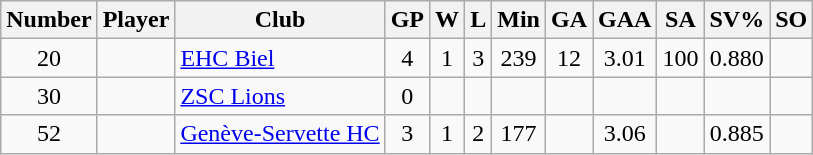<table class="wikitable sortable" style="text-align: center;">
<tr>
<th scope="col">Number</th>
<th scope="col">Player</th>
<th scope="col">Club</th>
<th scope="col">GP</th>
<th scope="col">W</th>
<th scope="col">L</th>
<th scope="col">Min</th>
<th scope="col">GA</th>
<th scope="col">GAA</th>
<th scope="col">SA</th>
<th scope="col">SV%</th>
<th scope="col">SO</th>
</tr>
<tr>
<td>20</td>
<td scope="row" align=left></td>
<td align=left><a href='#'>EHC Biel</a></td>
<td>4</td>
<td>1</td>
<td>3</td>
<td>239</td>
<td>12</td>
<td>3.01</td>
<td>100</td>
<td>0.880</td>
<td></td>
</tr>
<tr>
<td>30</td>
<td scope="row" align=left></td>
<td align=left><a href='#'>ZSC Lions</a></td>
<td>0</td>
<td></td>
<td></td>
<td></td>
<td></td>
<td></td>
<td></td>
<td></td>
<td></td>
</tr>
<tr>
<td>52</td>
<td scope="row" align=left></td>
<td align=left><a href='#'>Genève-Servette HC</a></td>
<td>3</td>
<td>1</td>
<td>2</td>
<td>177</td>
<td></td>
<td>3.06</td>
<td></td>
<td>0.885</td>
<td></td>
</tr>
</table>
